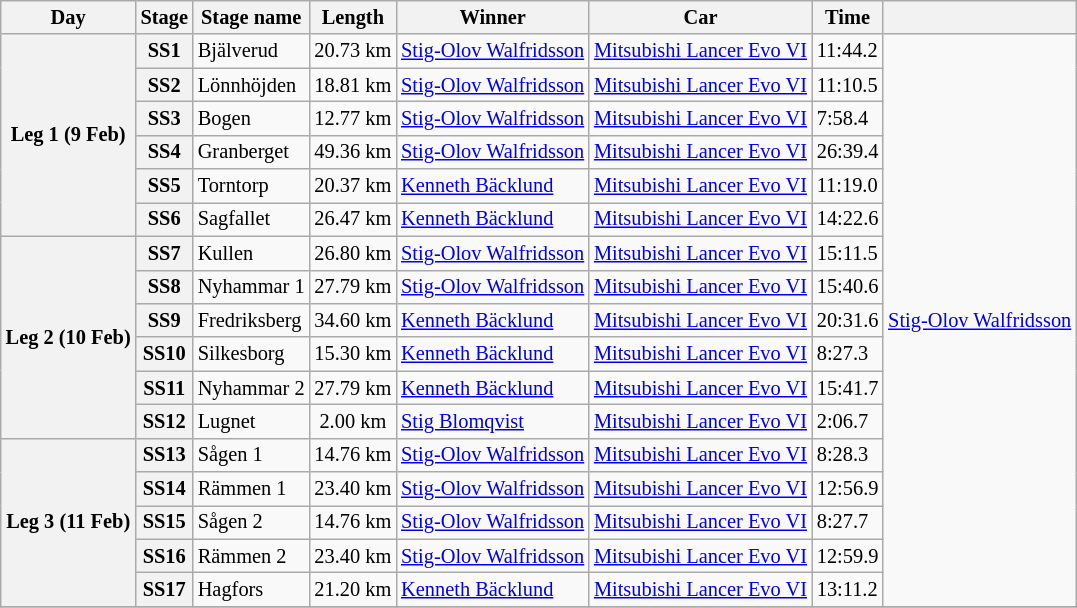<table class="wikitable" style="font-size: 85%;">
<tr>
<th>Day</th>
<th>Stage</th>
<th>Stage name</th>
<th>Length</th>
<th>Winner</th>
<th>Car</th>
<th>Time</th>
<th></th>
</tr>
<tr>
<th rowspan="6">Leg 1 (9 Feb)</th>
<th>SS1</th>
<td>Bjälverud</td>
<td align="center">20.73 km</td>
<td> <a href='#'>Stig-Olov Walfridsson</a></td>
<td><a href='#'>Mitsubishi Lancer Evo VI</a></td>
<td>11:44.2</td>
<td rowspan="17"> <a href='#'>Stig-Olov Walfridsson</a></td>
</tr>
<tr>
<th>SS2</th>
<td>Lönnhöjden</td>
<td align="center">18.81 km</td>
<td> <a href='#'>Stig-Olov Walfridsson</a></td>
<td><a href='#'>Mitsubishi Lancer Evo VI</a></td>
<td>11:10.5</td>
</tr>
<tr>
<th>SS3</th>
<td>Bogen</td>
<td align="center">12.77 km</td>
<td> <a href='#'>Stig-Olov Walfridsson</a></td>
<td><a href='#'>Mitsubishi Lancer Evo VI</a></td>
<td>7:58.4</td>
</tr>
<tr>
<th>SS4</th>
<td>Granberget</td>
<td align="center">49.36 km</td>
<td> <a href='#'>Stig-Olov Walfridsson</a></td>
<td><a href='#'>Mitsubishi Lancer Evo VI</a></td>
<td>26:39.4</td>
</tr>
<tr>
<th>SS5</th>
<td>Torntorp</td>
<td align="center">20.37 km</td>
<td> <a href='#'>Kenneth Bäcklund</a></td>
<td><a href='#'>Mitsubishi Lancer Evo VI</a></td>
<td>11:19.0</td>
</tr>
<tr>
<th>SS6</th>
<td>Sagfallet</td>
<td align="center">26.47 km</td>
<td> <a href='#'>Kenneth Bäcklund</a></td>
<td><a href='#'>Mitsubishi Lancer Evo VI</a></td>
<td>14:22.6</td>
</tr>
<tr>
<th rowspan="6">Leg 2 (10 Feb)</th>
<th>SS7</th>
<td>Kullen</td>
<td align="center">26.80 km</td>
<td> <a href='#'>Stig-Olov Walfridsson</a></td>
<td><a href='#'>Mitsubishi Lancer Evo VI</a></td>
<td>15:11.5</td>
</tr>
<tr>
<th>SS8</th>
<td>Nyhammar 1</td>
<td align="center">27.79 km</td>
<td> <a href='#'>Stig-Olov Walfridsson</a></td>
<td><a href='#'>Mitsubishi Lancer Evo VI</a></td>
<td>15:40.6</td>
</tr>
<tr>
<th>SS9</th>
<td>Fredriksberg</td>
<td align="center">34.60 km</td>
<td> <a href='#'>Kenneth Bäcklund</a></td>
<td><a href='#'>Mitsubishi Lancer Evo VI</a></td>
<td>20:31.6</td>
</tr>
<tr>
<th>SS10</th>
<td>Silkesborg</td>
<td align="center">15.30 km</td>
<td> <a href='#'>Kenneth Bäcklund</a></td>
<td><a href='#'>Mitsubishi Lancer Evo VI</a></td>
<td>8:27.3</td>
</tr>
<tr>
<th>SS11</th>
<td>Nyhammar 2</td>
<td align="center">27.79 km</td>
<td> <a href='#'>Kenneth Bäcklund</a></td>
<td><a href='#'>Mitsubishi Lancer Evo VI</a></td>
<td>15:41.7</td>
</tr>
<tr>
<th>SS12</th>
<td>Lugnet</td>
<td align="center">2.00 km</td>
<td> <a href='#'>Stig Blomqvist</a></td>
<td><a href='#'>Mitsubishi Lancer Evo VI</a></td>
<td>2:06.7</td>
</tr>
<tr>
<th rowspan="5">Leg 3 (11 Feb)</th>
<th>SS13</th>
<td>Sågen 1</td>
<td align="center">14.76 km</td>
<td> <a href='#'>Stig-Olov Walfridsson</a></td>
<td><a href='#'>Mitsubishi Lancer Evo VI</a></td>
<td>8:28.3</td>
</tr>
<tr>
<th>SS14</th>
<td>Rämmen 1</td>
<td align="center">23.40 km</td>
<td> <a href='#'>Stig-Olov Walfridsson</a></td>
<td><a href='#'>Mitsubishi Lancer Evo VI</a></td>
<td>12:56.9</td>
</tr>
<tr>
<th>SS15</th>
<td>Sågen 2</td>
<td align="center">14.76 km</td>
<td> <a href='#'>Stig-Olov Walfridsson</a></td>
<td><a href='#'>Mitsubishi Lancer Evo VI</a></td>
<td>8:27.7</td>
</tr>
<tr>
<th>SS16</th>
<td>Rämmen 2</td>
<td align="center">23.40 km</td>
<td> <a href='#'>Stig-Olov Walfridsson</a></td>
<td><a href='#'>Mitsubishi Lancer Evo VI</a></td>
<td>12:59.9</td>
</tr>
<tr>
<th>SS17</th>
<td>Hagfors</td>
<td align="center">21.20 km</td>
<td> <a href='#'>Kenneth Bäcklund</a></td>
<td><a href='#'>Mitsubishi Lancer Evo VI</a></td>
<td>13:11.2</td>
</tr>
<tr>
</tr>
</table>
